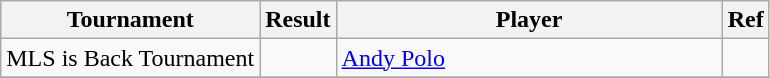<table class=wikitable>
<tr>
<th>Tournament</th>
<th>Result</th>
<th style="width:250px;">Player</th>
<th>Ref</th>
</tr>
<tr>
<td>MLS is Back Tournament</td>
<td></td>
<td> <a href='#'>Andy Polo</a></td>
<td></td>
</tr>
<tr>
</tr>
</table>
